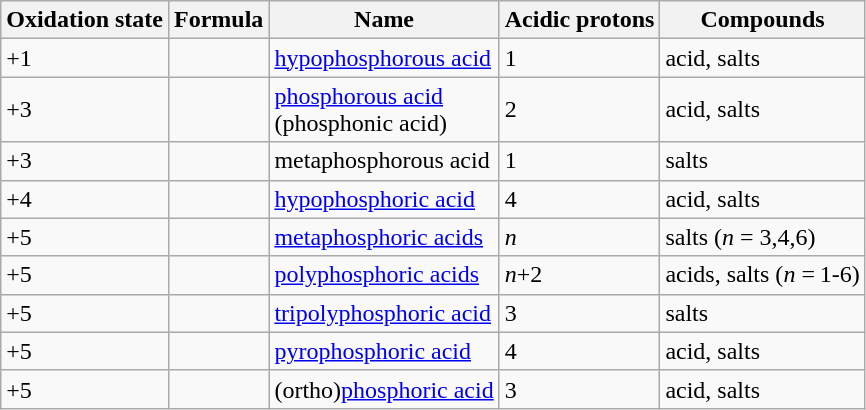<table class="wikitable">
<tr>
<th>Oxidation state</th>
<th>Formula</th>
<th>Name</th>
<th>Acidic protons</th>
<th>Compounds</th>
</tr>
<tr>
<td>+1</td>
<td></td>
<td><a href='#'>hypophosphorous acid</a></td>
<td>1</td>
<td>acid, salts</td>
</tr>
<tr>
<td>+3</td>
<td></td>
<td><a href='#'>phosphorous acid</a><br>(phosphonic acid)</td>
<td>2</td>
<td>acid, salts</td>
</tr>
<tr>
<td>+3</td>
<td></td>
<td>metaphosphorous acid</td>
<td>1</td>
<td>salts</td>
</tr>
<tr>
<td>+4</td>
<td></td>
<td><a href='#'>hypophosphoric acid</a></td>
<td>4</td>
<td>acid, salts</td>
</tr>
<tr>
<td>+5</td>
<td></td>
<td><a href='#'>metaphosphoric acids</a></td>
<td><em>n</em></td>
<td>salts (<em>n</em> = 3,4,6)</td>
</tr>
<tr>
<td>+5</td>
<td></td>
<td><a href='#'>polyphosphoric acids</a></td>
<td><em>n</em>+2</td>
<td>acids, salts (<em>n</em> = 1-6)</td>
</tr>
<tr>
<td>+5</td>
<td></td>
<td><a href='#'>tripolyphosphoric acid</a></td>
<td>3</td>
<td>salts</td>
</tr>
<tr>
<td>+5</td>
<td></td>
<td><a href='#'>pyrophosphoric acid</a></td>
<td>4</td>
<td>acid, salts</td>
</tr>
<tr>
<td>+5</td>
<td></td>
<td>(ortho)<a href='#'>phosphoric acid</a></td>
<td>3</td>
<td>acid, salts</td>
</tr>
</table>
